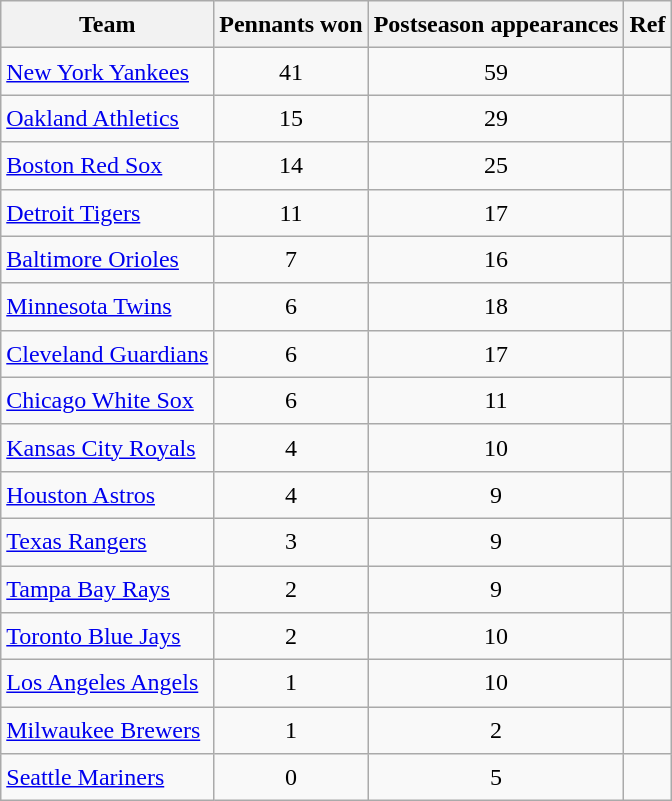<table class="wikitable sortable" style="font-size:1.00em; line-height:1.5em;">
<tr>
<th scope="col">Team</th>
<th scope="col">Pennants won</th>
<th scope="col">Postseason appearances</th>
<th scope="col" class="unsortable">Ref</th>
</tr>
<tr>
<td><a href='#'>New York Yankees</a></td>
<td align="center">41</td>
<td align="center">59</td>
<td></td>
</tr>
<tr>
<td><a href='#'>Oakland Athletics</a></td>
<td align="center">15</td>
<td align="center">29</td>
<td></td>
</tr>
<tr>
<td><a href='#'>Boston Red Sox</a></td>
<td align="center">14</td>
<td align="center">25</td>
<td></td>
</tr>
<tr>
<td><a href='#'>Detroit Tigers</a></td>
<td align="center">11</td>
<td align="center">17</td>
<td></td>
</tr>
<tr>
<td><a href='#'>Baltimore Orioles</a></td>
<td align="center">7</td>
<td align="center">16</td>
<td></td>
</tr>
<tr>
<td><a href='#'>Minnesota Twins</a></td>
<td align="center">6</td>
<td align="center">18</td>
<td></td>
</tr>
<tr>
<td><a href='#'>Cleveland Guardians</a></td>
<td align="center">6</td>
<td align="center">17</td>
<td></td>
</tr>
<tr>
<td><a href='#'>Chicago White Sox</a></td>
<td align="center">6</td>
<td align="center">11</td>
<td></td>
</tr>
<tr>
<td><a href='#'>Kansas City Royals</a></td>
<td align="center">4</td>
<td align="center">10</td>
<td></td>
</tr>
<tr>
<td><a href='#'>Houston Astros</a></td>
<td align="center">4</td>
<td align="center">9</td>
<td></td>
</tr>
<tr>
<td><a href='#'>Texas Rangers</a></td>
<td align="center">3</td>
<td align="center">9</td>
<td></td>
</tr>
<tr>
<td><a href='#'>Tampa Bay Rays</a></td>
<td align="center">2</td>
<td align="center">9</td>
<td></td>
</tr>
<tr>
<td><a href='#'>Toronto Blue Jays</a></td>
<td align="center">2</td>
<td align="center">10</td>
<td></td>
</tr>
<tr>
<td><a href='#'>Los Angeles Angels</a></td>
<td align="center">1</td>
<td align="center">10</td>
<td></td>
</tr>
<tr>
<td><a href='#'>Milwaukee Brewers</a></td>
<td align="center">1</td>
<td align="center">2</td>
<td></td>
</tr>
<tr>
<td><a href='#'>Seattle Mariners</a></td>
<td align="center">0</td>
<td align="center">5</td>
<td></td>
</tr>
</table>
